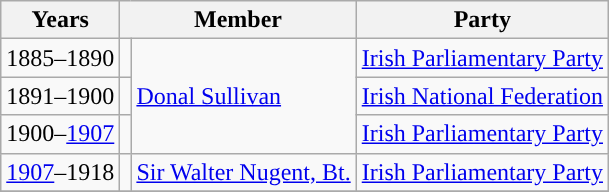<table class="wikitable">
<tr>
<th>Years</th>
<th colspan="2">Member</th>
<th>Party</th>
</tr>
<tr>
<td>1885–1890</td>
<td style="color:inherit;background-color: "></td>
<td rowspan="3"><a href='#'>Donal Sullivan</a></td>
<td><a href='#'>Irish Parliamentary Party</a></td>
</tr>
<tr>
<td>1891–1900</td>
<td style="color:inherit;background-color: "></td>
<td><a href='#'>Irish National Federation</a></td>
</tr>
<tr>
<td>1900–<a href='#'>1907</a></td>
<td style="color:inherit;background-color: "></td>
<td><a href='#'>Irish Parliamentary Party</a></td>
</tr>
<tr>
<td><a href='#'>1907</a>–1918</td>
<td style="color:inherit;background-color: "></td>
<td><a href='#'>Sir Walter Nugent, Bt.</a></td>
<td><a href='#'>Irish Parliamentary Party</a></td>
</tr>
<tr>
</tr>
</table>
